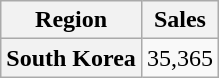<table class="wikitable plainrowheaders" style="text-align:center;">
<tr>
<th>Region</th>
<th>Sales</th>
</tr>
<tr>
<th scope="row" rowspan="1">South Korea</th>
<td>35,365</td>
</tr>
</table>
